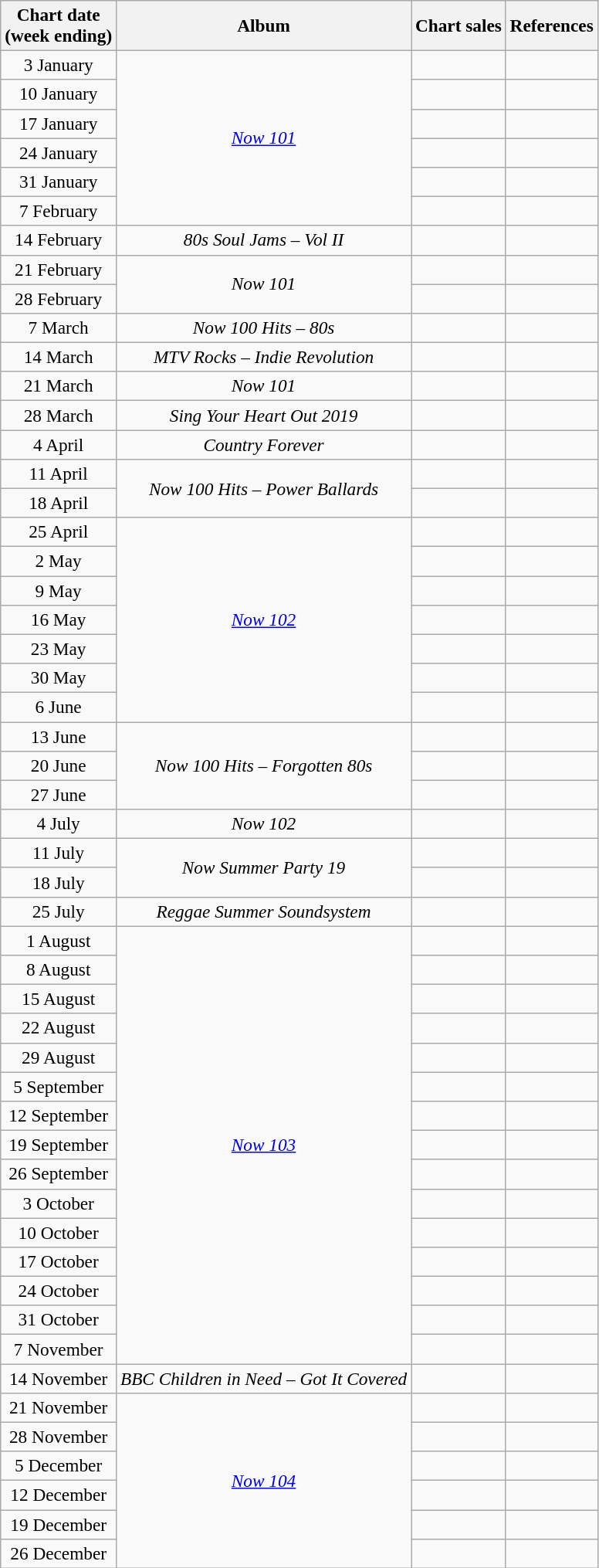<table class="wikitable" style="font-size:97%; text-align:center;">
<tr>
<th>Chart date<br>(week ending)</th>
<th>Album</th>
<th>Chart sales</th>
<th>References</th>
</tr>
<tr>
<td>3 January</td>
<td rowspan="6"><em><a href='#'>Now 101</a></em></td>
<td></td>
<td></td>
</tr>
<tr>
<td>10 January</td>
<td></td>
<td></td>
</tr>
<tr>
<td>17 January</td>
<td></td>
<td></td>
</tr>
<tr>
<td>24 January</td>
<td></td>
<td></td>
</tr>
<tr>
<td>31 January</td>
<td></td>
<td></td>
</tr>
<tr>
<td>7 February</td>
<td></td>
<td></td>
</tr>
<tr>
<td>14 February</td>
<td><em>80s Soul Jams – Vol II</em></td>
<td></td>
<td></td>
</tr>
<tr>
<td>21 February</td>
<td rowspan="2"><em>Now 101</em></td>
<td></td>
<td></td>
</tr>
<tr>
<td>28 February</td>
<td></td>
<td></td>
</tr>
<tr>
<td>7 March</td>
<td><em>Now 100 Hits – 80s</em></td>
<td></td>
<td></td>
</tr>
<tr>
<td>14 March</td>
<td><em>MTV Rocks – Indie Revolution</em></td>
<td></td>
<td></td>
</tr>
<tr>
<td>21 March</td>
<td><em>Now 101</em></td>
<td></td>
<td></td>
</tr>
<tr>
<td>28 March</td>
<td><em>Sing Your Heart Out 2019</em></td>
<td></td>
<td></td>
</tr>
<tr>
<td>4 April</td>
<td><em>Country Forever</em></td>
<td></td>
<td></td>
</tr>
<tr>
<td>11 April</td>
<td rowspan="2"><em>Now 100 Hits – Power Ballards</em></td>
<td></td>
<td></td>
</tr>
<tr>
<td>18 April</td>
<td></td>
<td></td>
</tr>
<tr>
<td>25 April</td>
<td rowspan="7"><em><a href='#'>Now 102</a></em></td>
<td></td>
<td></td>
</tr>
<tr>
<td>2 May</td>
<td></td>
<td></td>
</tr>
<tr>
<td>9 May</td>
<td></td>
<td></td>
</tr>
<tr>
<td>16 May</td>
<td></td>
<td></td>
</tr>
<tr>
<td>23 May</td>
<td></td>
<td></td>
</tr>
<tr>
<td>30 May</td>
<td></td>
<td></td>
</tr>
<tr>
<td>6 June</td>
<td></td>
<td></td>
</tr>
<tr>
<td>13 June</td>
<td rowspan="3"><em>Now 100 Hits – Forgotten 80s</em></td>
<td></td>
<td></td>
</tr>
<tr>
<td>20 June</td>
<td></td>
<td></td>
</tr>
<tr>
<td>27 June</td>
<td></td>
<td></td>
</tr>
<tr>
<td>4 July</td>
<td><em>Now 102</em></td>
<td></td>
<td></td>
</tr>
<tr>
<td>11 July</td>
<td rowspan="2"><em>Now Summer Party 19</em></td>
<td></td>
<td></td>
</tr>
<tr>
<td>18 July</td>
<td></td>
<td></td>
</tr>
<tr>
<td>25 July</td>
<td><em>Reggae Summer Soundsystem</em></td>
<td></td>
<td></td>
</tr>
<tr>
<td>1 August</td>
<td rowspan="15"><em><a href='#'>Now 103</a></em></td>
<td></td>
<td></td>
</tr>
<tr>
<td>8 August</td>
<td></td>
<td></td>
</tr>
<tr>
<td>15 August</td>
<td></td>
<td></td>
</tr>
<tr>
<td>22 August</td>
<td></td>
<td></td>
</tr>
<tr>
<td>29 August</td>
<td></td>
<td></td>
</tr>
<tr>
<td>5 September</td>
<td></td>
<td></td>
</tr>
<tr>
<td>12 September</td>
<td></td>
<td></td>
</tr>
<tr>
<td>19 September</td>
<td></td>
<td></td>
</tr>
<tr>
<td>26 September</td>
<td></td>
<td></td>
</tr>
<tr>
<td>3 October</td>
<td></td>
<td></td>
</tr>
<tr>
<td>10 October</td>
<td></td>
<td></td>
</tr>
<tr>
<td>17 October</td>
<td></td>
<td></td>
</tr>
<tr>
<td>24 October</td>
<td></td>
<td></td>
</tr>
<tr>
<td>31 October</td>
<td></td>
<td></td>
</tr>
<tr>
<td>7 November</td>
<td></td>
<td></td>
</tr>
<tr>
<td>14 November</td>
<td><em>BBC Children in Need – Got It Covered</em></td>
<td></td>
<td></td>
</tr>
<tr>
<td>21 November</td>
<td rowspan="6"><em><a href='#'>Now 104</a></em></td>
<td></td>
<td></td>
</tr>
<tr>
<td>28 November</td>
<td></td>
<td></td>
</tr>
<tr>
<td>5 December</td>
<td></td>
<td></td>
</tr>
<tr>
<td>12 December</td>
<td></td>
<td></td>
</tr>
<tr>
<td>19 December</td>
<td></td>
<td></td>
</tr>
<tr>
<td>26 December</td>
<td></td>
<td></td>
</tr>
</table>
